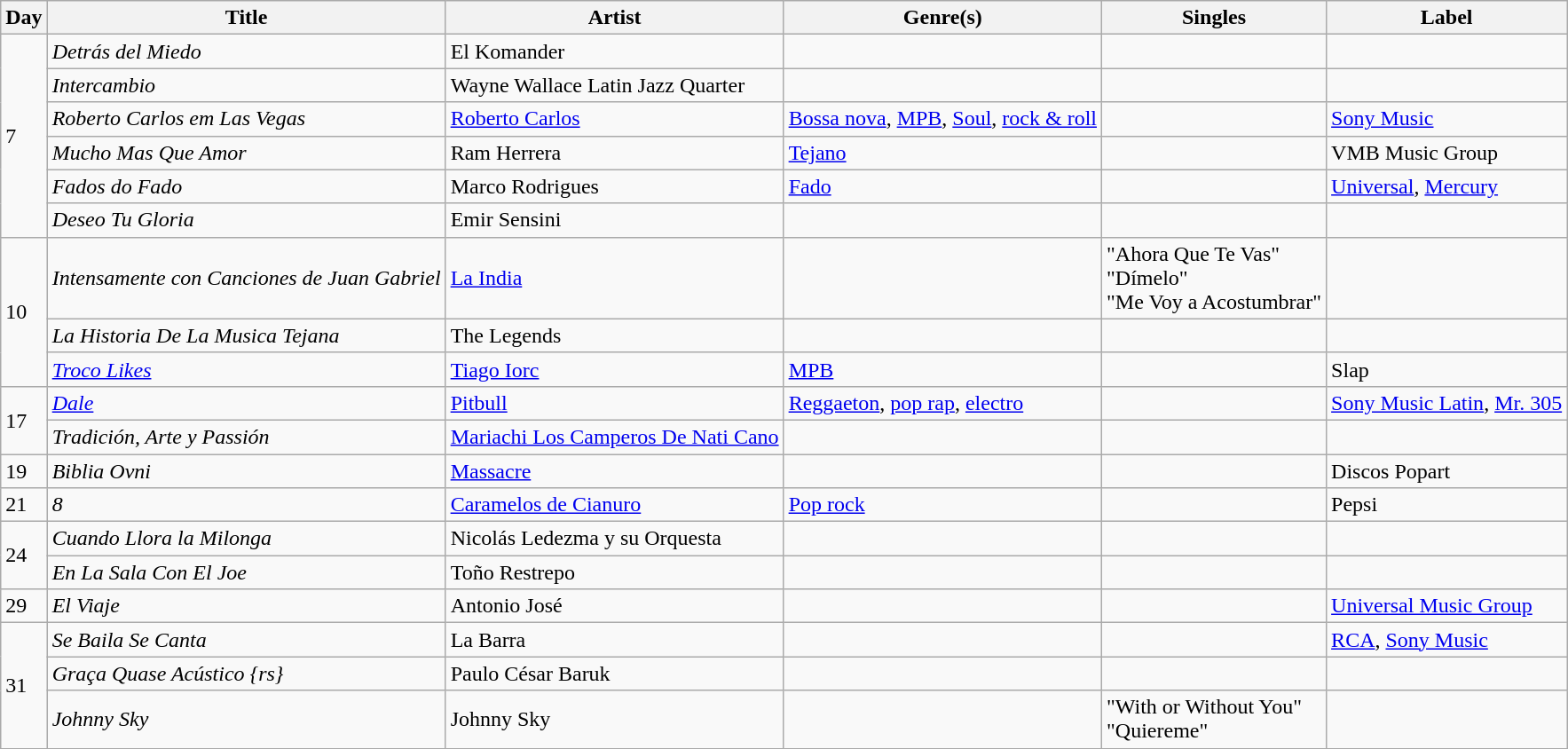<table class="wikitable sortable" style="text-align: left;">
<tr>
<th>Day</th>
<th>Title</th>
<th>Artist</th>
<th>Genre(s)</th>
<th>Singles</th>
<th>Label</th>
</tr>
<tr>
<td rowspan="6">7</td>
<td><em>Detrás del Miedo</em></td>
<td>El Komander</td>
<td></td>
<td></td>
<td></td>
</tr>
<tr>
<td><em>Intercambio</em></td>
<td>Wayne Wallace Latin Jazz Quarter</td>
<td></td>
<td></td>
<td></td>
</tr>
<tr>
<td><em>Roberto Carlos em Las Vegas</em></td>
<td><a href='#'>Roberto Carlos</a></td>
<td><a href='#'>Bossa nova</a>, <a href='#'>MPB</a>, <a href='#'>Soul</a>, <a href='#'>rock & roll</a></td>
<td></td>
<td><a href='#'>Sony Music</a></td>
</tr>
<tr>
<td><em>Mucho Mas Que Amor</em></td>
<td>Ram Herrera</td>
<td><a href='#'>Tejano</a></td>
<td></td>
<td>VMB Music Group</td>
</tr>
<tr>
<td><em>Fados do Fado</em></td>
<td>Marco Rodrigues</td>
<td><a href='#'>Fado</a></td>
<td></td>
<td><a href='#'>Universal</a>, <a href='#'>Mercury</a></td>
</tr>
<tr>
<td><em>Deseo Tu Gloria</em></td>
<td>Emir Sensini</td>
<td></td>
<td></td>
<td></td>
</tr>
<tr>
<td rowspan="3">10</td>
<td><em>Intensamente con Canciones de Juan Gabriel</em></td>
<td><a href='#'>La India</a></td>
<td></td>
<td>"Ahora Que Te Vas"<br>"Dímelo"<br>"Me Voy a Acostumbrar"</td>
<td></td>
</tr>
<tr>
<td><em>La Historia De La Musica Tejana</em></td>
<td>The Legends</td>
<td></td>
<td></td>
<td></td>
</tr>
<tr>
<td><em><a href='#'>Troco Likes</a></em></td>
<td><a href='#'>Tiago Iorc</a></td>
<td><a href='#'>MPB</a></td>
<td></td>
<td>Slap</td>
</tr>
<tr>
<td rowspan="2">17</td>
<td><em><a href='#'>Dale</a></em></td>
<td><a href='#'>Pitbull</a></td>
<td><a href='#'>Reggaeton</a>, <a href='#'>pop rap</a>, <a href='#'>electro</a></td>
<td></td>
<td><a href='#'>Sony Music Latin</a>, <a href='#'>Mr. 305</a></td>
</tr>
<tr>
<td><em>Tradición, Arte y Passión</em></td>
<td><a href='#'>Mariachi Los Camperos De Nati Cano</a></td>
<td></td>
<td></td>
<td></td>
</tr>
<tr>
<td>19</td>
<td><em>Biblia Ovni</em></td>
<td><a href='#'>Massacre</a></td>
<td></td>
<td></td>
<td>Discos Popart</td>
</tr>
<tr>
<td>21</td>
<td><em>8</em></td>
<td><a href='#'>Caramelos de Cianuro</a></td>
<td><a href='#'>Pop rock</a></td>
<td></td>
<td>Pepsi</td>
</tr>
<tr>
<td rowspan="2">24</td>
<td><em>Cuando Llora la Milonga</em></td>
<td>Nicolás Ledezma y su Orquesta</td>
<td></td>
<td></td>
<td></td>
</tr>
<tr>
<td><em>En La Sala Con El Joe</em></td>
<td>Toño Restrepo</td>
<td></td>
<td></td>
<td></td>
</tr>
<tr>
<td>29</td>
<td><em>El Viaje</em></td>
<td>Antonio José</td>
<td></td>
<td></td>
<td><a href='#'>Universal Music Group</a></td>
</tr>
<tr>
<td rowspan="3">31</td>
<td><em>Se Baila Se Canta</em></td>
<td>La Barra</td>
<td></td>
<td></td>
<td><a href='#'>RCA</a>, <a href='#'>Sony Music</a></td>
</tr>
<tr>
<td><em>Graça Quase Acústico {rs}</em></td>
<td>Paulo César Baruk</td>
<td></td>
<td></td>
<td></td>
</tr>
<tr>
<td><em>Johnny Sky</em></td>
<td>Johnny Sky</td>
<td></td>
<td>"With or Without You"<br>"Quiereme"</td>
<td></td>
</tr>
<tr>
</tr>
</table>
